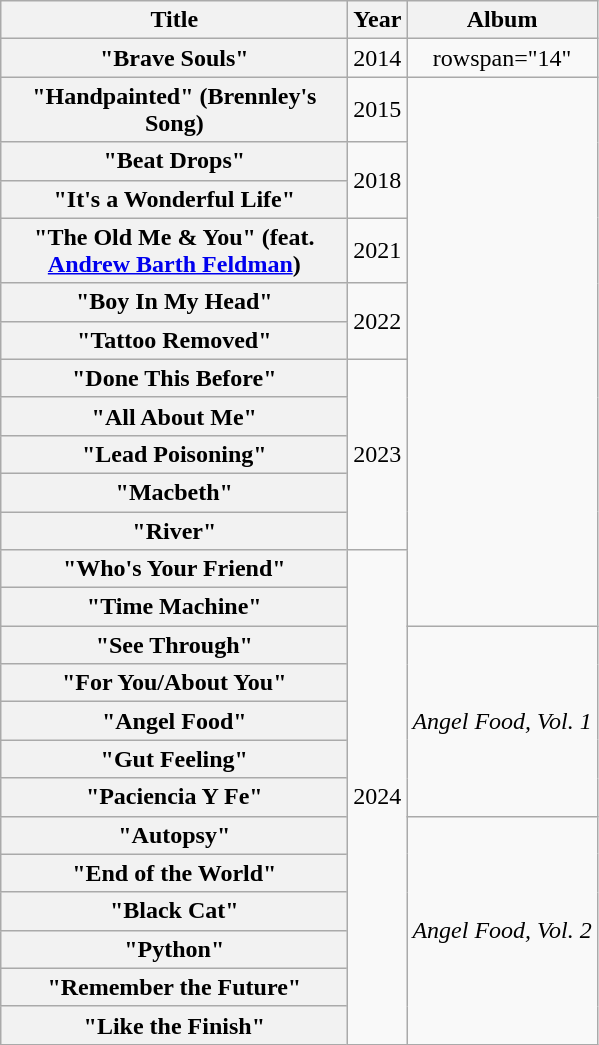<table class="wikitable plainrowheaders" style="text-align:center;">
<tr>
<th style="width:14em;">Title</th>
<th>Year</th>
<th>Album</th>
</tr>
<tr>
<th scope="row">"Brave Souls"</th>
<td>2014</td>
<td>rowspan="14" </td>
</tr>
<tr>
<th scope="row">"Handpainted" (Brennley's Song)</th>
<td>2015</td>
</tr>
<tr>
<th scope="row">"Beat Drops"</th>
<td rowspan="2">2018</td>
</tr>
<tr>
<th scope="row">"It's a Wonderful Life"</th>
</tr>
<tr>
<th scope="row">"The Old Me & You" (feat. <a href='#'>Andrew Barth Feldman</a>)</th>
<td>2021</td>
</tr>
<tr>
<th scope="row">"Boy In My Head"</th>
<td rowspan="2">2022</td>
</tr>
<tr>
<th scope="row">"Tattoo Removed"</th>
</tr>
<tr>
<th scope="row">"Done This Before"</th>
<td rowspan="5">2023</td>
</tr>
<tr>
<th scope="row">"All About Me"</th>
</tr>
<tr>
<th scope="row">"Lead Poisoning"</th>
</tr>
<tr>
<th scope="row">"Macbeth"</th>
</tr>
<tr>
<th scope="row">"River"</th>
</tr>
<tr>
<th scope="row">"Who's Your Friend"</th>
<td rowspan="14">2024</td>
</tr>
<tr>
<th scope="row">"Time Machine"</th>
</tr>
<tr>
<th scope="row">"See Through"</th>
<td rowspan="5"><em>Angel Food, Vol. 1</em></td>
</tr>
<tr>
<th scope="row">"For You/About You"</th>
</tr>
<tr>
<th scope="row">"Angel Food"</th>
</tr>
<tr>
<th scope="row">"Gut Feeling"</th>
</tr>
<tr>
<th scope="row">"Paciencia Y Fe"</th>
</tr>
<tr>
<th scope="row">"Autopsy"</th>
<td rowspan="6"><em>Angel Food, Vol. 2</em></td>
</tr>
<tr>
<th scope="row">"End of the World"</th>
</tr>
<tr>
<th scope="row">"Black Cat"</th>
</tr>
<tr>
<th scope="row">"Python"</th>
</tr>
<tr>
<th scope="row">"Remember the Future"</th>
</tr>
<tr>
<th scope="row">"Like the Finish"</th>
</tr>
</table>
